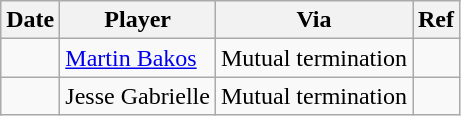<table class="wikitable">
<tr>
<th>Date</th>
<th>Player</th>
<th>Via</th>
<th>Ref</th>
</tr>
<tr>
<td></td>
<td><a href='#'>Martin Bakos</a></td>
<td>Mutual termination</td>
<td></td>
</tr>
<tr>
<td></td>
<td>Jesse Gabrielle</td>
<td>Mutual termination</td>
<td></td>
</tr>
</table>
